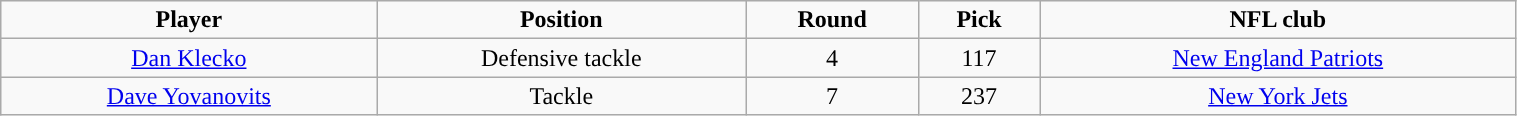<table class="wikitable" width="80%">
<tr align="center">
<td><strong>Player</strong></td>
<td><strong>Position</strong></td>
<td><strong>Round</strong></td>
<td><strong>Pick</strong></td>
<td><strong>NFL club</strong></td>
</tr>
<tr align="center" bgcolor="">
<td><a href='#'>Dan Klecko</a></td>
<td>Defensive tackle</td>
<td>4</td>
<td>117</td>
<td><a href='#'>New England Patriots</a></td>
</tr>
<tr align="center" bgcolor="">
<td><a href='#'>Dave Yovanovits</a></td>
<td>Tackle</td>
<td>7</td>
<td>237</td>
<td><a href='#'>New York Jets</a></td>
</tr>
</table>
